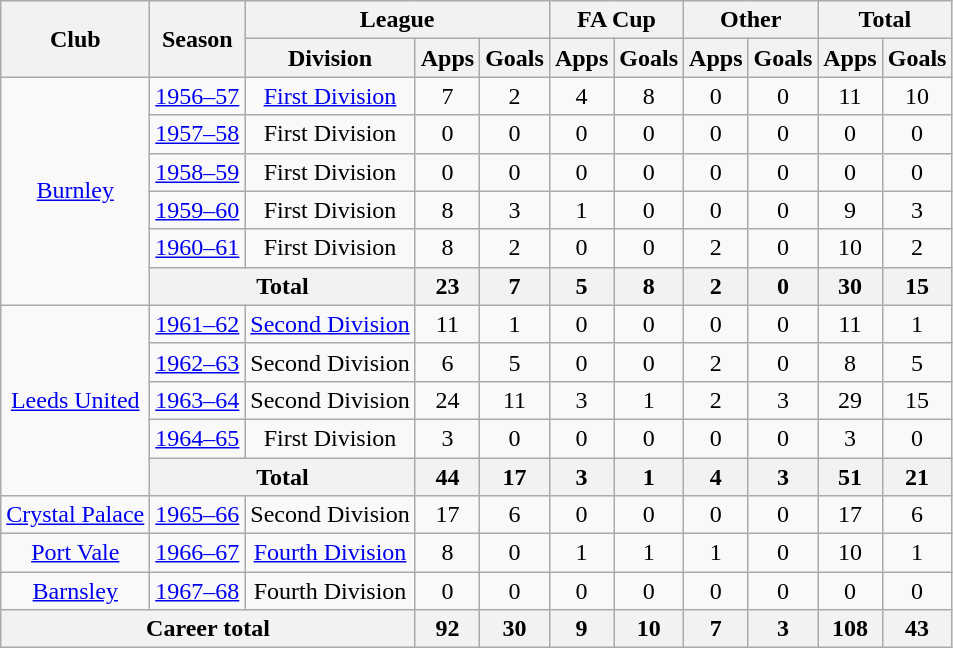<table class="wikitable" style="text-align:center">
<tr>
<th rowspan="2">Club</th>
<th rowspan="2">Season</th>
<th colspan="3">League</th>
<th colspan="2">FA Cup</th>
<th colspan="2">Other</th>
<th colspan="2">Total</th>
</tr>
<tr>
<th>Division</th>
<th>Apps</th>
<th>Goals</th>
<th>Apps</th>
<th>Goals</th>
<th>Apps</th>
<th>Goals</th>
<th>Apps</th>
<th>Goals</th>
</tr>
<tr>
<td rowspan="6"><a href='#'>Burnley</a></td>
<td><a href='#'>1956–57</a></td>
<td><a href='#'>First Division</a></td>
<td>7</td>
<td>2</td>
<td>4</td>
<td>8</td>
<td>0</td>
<td>0</td>
<td>11</td>
<td>10</td>
</tr>
<tr>
<td><a href='#'>1957–58</a></td>
<td>First Division</td>
<td>0</td>
<td>0</td>
<td>0</td>
<td>0</td>
<td>0</td>
<td>0</td>
<td>0</td>
<td>0</td>
</tr>
<tr>
<td><a href='#'>1958–59</a></td>
<td>First Division</td>
<td>0</td>
<td>0</td>
<td>0</td>
<td>0</td>
<td>0</td>
<td>0</td>
<td>0</td>
<td>0</td>
</tr>
<tr>
<td><a href='#'>1959–60</a></td>
<td>First Division</td>
<td>8</td>
<td>3</td>
<td>1</td>
<td>0</td>
<td>0</td>
<td>0</td>
<td>9</td>
<td>3</td>
</tr>
<tr>
<td><a href='#'>1960–61</a></td>
<td>First Division</td>
<td>8</td>
<td>2</td>
<td>0</td>
<td>0</td>
<td>2</td>
<td>0</td>
<td>10</td>
<td>2</td>
</tr>
<tr>
<th colspan="2">Total</th>
<th>23</th>
<th>7</th>
<th>5</th>
<th>8</th>
<th>2</th>
<th>0</th>
<th>30</th>
<th>15</th>
</tr>
<tr>
<td rowspan="5"><a href='#'>Leeds United</a></td>
<td><a href='#'>1961–62</a></td>
<td><a href='#'>Second Division</a></td>
<td>11</td>
<td>1</td>
<td>0</td>
<td>0</td>
<td>0</td>
<td>0</td>
<td>11</td>
<td>1</td>
</tr>
<tr>
<td><a href='#'>1962–63</a></td>
<td>Second Division</td>
<td>6</td>
<td>5</td>
<td>0</td>
<td>0</td>
<td>2</td>
<td>0</td>
<td>8</td>
<td>5</td>
</tr>
<tr>
<td><a href='#'>1963–64</a></td>
<td>Second Division</td>
<td>24</td>
<td>11</td>
<td>3</td>
<td>1</td>
<td>2</td>
<td>3</td>
<td>29</td>
<td>15</td>
</tr>
<tr>
<td><a href='#'>1964–65</a></td>
<td>First Division</td>
<td>3</td>
<td>0</td>
<td>0</td>
<td>0</td>
<td>0</td>
<td>0</td>
<td>3</td>
<td>0</td>
</tr>
<tr>
<th colspan="2">Total</th>
<th>44</th>
<th>17</th>
<th>3</th>
<th>1</th>
<th>4</th>
<th>3</th>
<th>51</th>
<th>21</th>
</tr>
<tr>
<td><a href='#'>Crystal Palace</a></td>
<td><a href='#'>1965–66</a></td>
<td>Second Division</td>
<td>17</td>
<td>6</td>
<td>0</td>
<td>0</td>
<td>0</td>
<td>0</td>
<td>17</td>
<td>6</td>
</tr>
<tr>
<td><a href='#'>Port Vale</a></td>
<td><a href='#'>1966–67</a></td>
<td><a href='#'>Fourth Division</a></td>
<td>8</td>
<td>0</td>
<td>1</td>
<td>1</td>
<td>1</td>
<td>0</td>
<td>10</td>
<td>1</td>
</tr>
<tr>
<td><a href='#'>Barnsley</a></td>
<td><a href='#'>1967–68</a></td>
<td>Fourth Division</td>
<td>0</td>
<td>0</td>
<td>0</td>
<td>0</td>
<td>0</td>
<td>0</td>
<td>0</td>
<td>0</td>
</tr>
<tr>
<th colspan="3">Career total</th>
<th>92</th>
<th>30</th>
<th>9</th>
<th>10</th>
<th>7</th>
<th>3</th>
<th>108</th>
<th>43</th>
</tr>
</table>
